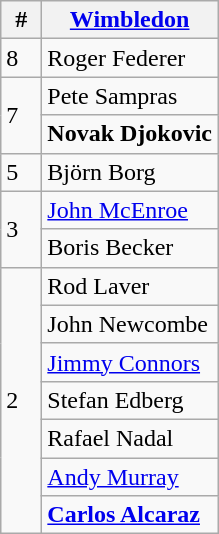<table class="wikitable" style="display:inline-table;">
<tr>
<th width=20>#</th>
<th><a href='#'>Wimbledon</a></th>
</tr>
<tr>
<td>8</td>
<td> Roger Federer</td>
</tr>
<tr>
<td rowspan="2">7</td>
<td> Pete Sampras</td>
</tr>
<tr>
<td><strong> Novak Djokovic</strong></td>
</tr>
<tr>
<td>5</td>
<td> Björn Borg</td>
</tr>
<tr>
<td rowspan="2">3</td>
<td> <a href='#'>John McEnroe</a></td>
</tr>
<tr>
<td> Boris Becker</td>
</tr>
<tr>
<td rowspan="7">2</td>
<td> Rod Laver</td>
</tr>
<tr>
<td> John Newcombe</td>
</tr>
<tr>
<td> <a href='#'>Jimmy Connors</a></td>
</tr>
<tr>
<td> Stefan Edberg</td>
</tr>
<tr>
<td> Rafael Nadal</td>
</tr>
<tr>
<td> <a href='#'>Andy Murray</a></td>
</tr>
<tr>
<td><strong> <a href='#'>Carlos Alcaraz</a></strong></td>
</tr>
</table>
